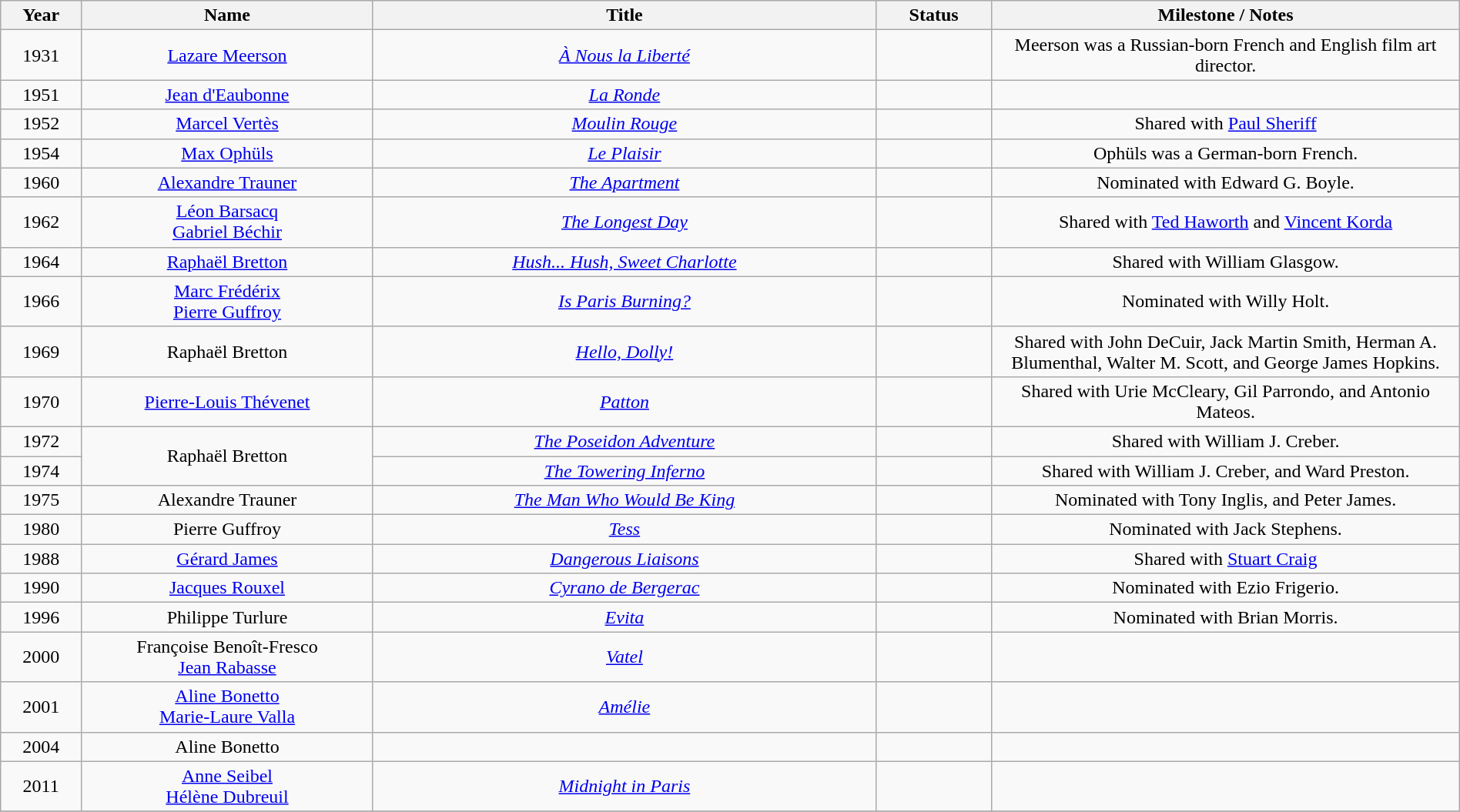<table class="wikitable" style="text-align: center" width="100%" cellpadding="5">
<tr>
<th width="50">Year</th>
<th width="200">Name</th>
<th width="350">Title</th>
<th width="75">Status</th>
<th width="325">Milestone / Notes</th>
</tr>
<tr>
<td>1931</td>
<td><a href='#'>Lazare Meerson</a></td>
<td><em><a href='#'>À Nous la Liberté</a></em></td>
<td></td>
<td>Meerson was a Russian-born French and English film art director.</td>
</tr>
<tr>
<td>1951</td>
<td><a href='#'>Jean d'Eaubonne</a></td>
<td><em><a href='#'>La Ronde</a></em></td>
<td></td>
<td></td>
</tr>
<tr>
<td>1952</td>
<td><a href='#'>Marcel Vertès</a></td>
<td><em><a href='#'>Moulin Rouge</a></em></td>
<td></td>
<td>Shared with <a href='#'>Paul Sheriff</a></td>
</tr>
<tr>
<td>1954</td>
<td><a href='#'>Max Ophüls</a></td>
<td><em><a href='#'>Le Plaisir</a></em></td>
<td></td>
<td>Ophüls was a German-born French.</td>
</tr>
<tr>
<td align="center">1960</td>
<td><a href='#'>Alexandre Trauner</a></td>
<td><em><a href='#'>The Apartment</a></em></td>
<td></td>
<td>Nominated with Edward G. Boyle.</td>
</tr>
<tr>
<td>1962</td>
<td><a href='#'>Léon Barsacq</a><br><a href='#'>Gabriel Béchir</a></td>
<td><em><a href='#'>The Longest Day</a></em></td>
<td></td>
<td>Shared with <a href='#'>Ted Haworth</a> and <a href='#'>Vincent Korda</a></td>
</tr>
<tr>
<td>1964</td>
<td><a href='#'>Raphaël Bretton</a></td>
<td><em><a href='#'>Hush... Hush, Sweet Charlotte</a></em></td>
<td></td>
<td>Shared with William Glasgow.</td>
</tr>
<tr>
<td align="center">1966</td>
<td><a href='#'>Marc Frédérix</a><br><a href='#'>Pierre Guffroy</a></td>
<td><em><a href='#'>Is Paris Burning?</a></em></td>
<td></td>
<td>Nominated with Willy Holt.</td>
</tr>
<tr>
<td>1969</td>
<td>Raphaël Bretton</td>
<td><em><a href='#'>Hello, Dolly!</a></em></td>
<td></td>
<td>Shared with John DeCuir, Jack Martin Smith, Herman A. Blumenthal, Walter M. Scott, and George James Hopkins.</td>
</tr>
<tr>
<td>1970</td>
<td><a href='#'>Pierre-Louis Thévenet</a></td>
<td><em><a href='#'>Patton</a></em></td>
<td></td>
<td>Shared with Urie McCleary, Gil Parrondo, and Antonio Mateos.</td>
</tr>
<tr>
<td>1972</td>
<td rowspan="2">Raphaël Bretton</td>
<td><em><a href='#'>The Poseidon Adventure</a></em></td>
<td></td>
<td>Shared with William J. Creber.</td>
</tr>
<tr>
<td>1974</td>
<td><em><a href='#'>The Towering Inferno</a></em></td>
<td></td>
<td>Shared with William J. Creber, and Ward Preston.</td>
</tr>
<tr>
<td align="center">1975</td>
<td>Alexandre Trauner</td>
<td><em><a href='#'>The Man Who Would Be King</a></em></td>
<td></td>
<td>Nominated with Tony Inglis, and Peter James.</td>
</tr>
<tr>
<td align="center">1980</td>
<td>Pierre Guffroy</td>
<td><em><a href='#'>Tess</a></em></td>
<td></td>
<td>Nominated with Jack Stephens.</td>
</tr>
<tr>
<td>1988</td>
<td><a href='#'>Gérard James</a></td>
<td><em><a href='#'>Dangerous Liaisons</a></em></td>
<td></td>
<td>Shared with <a href='#'>Stuart Craig</a></td>
</tr>
<tr>
<td align="center">1990</td>
<td><a href='#'>Jacques Rouxel</a></td>
<td><em><a href='#'>Cyrano de Bergerac</a></em></td>
<td></td>
<td>Nominated with Ezio Frigerio.</td>
</tr>
<tr>
<td align="center">1996</td>
<td>Philippe Turlure</td>
<td><em><a href='#'>Evita</a></em></td>
<td></td>
<td>Nominated with Brian Morris.</td>
</tr>
<tr>
<td align="center">2000</td>
<td>Françoise Benoît-Fresco<br><a href='#'>Jean Rabasse</a></td>
<td><em><a href='#'>Vatel</a></em></td>
<td></td>
<td></td>
</tr>
<tr>
<td align="center">2001</td>
<td><a href='#'>Aline Bonetto</a><br><a href='#'>Marie-Laure Valla</a></td>
<td><em><a href='#'>Amélie</a></em></td>
<td></td>
<td></td>
</tr>
<tr>
<td align="center">2004</td>
<td>Aline Bonetto</td>
<td><em></em></td>
<td></td>
<td></td>
</tr>
<tr>
<td align="center">2011</td>
<td><a href='#'>Anne Seibel</a><br><a href='#'>Hélène Dubreuil</a></td>
<td><em><a href='#'>Midnight in Paris</a></em></td>
<td></td>
<td></td>
</tr>
<tr>
</tr>
</table>
